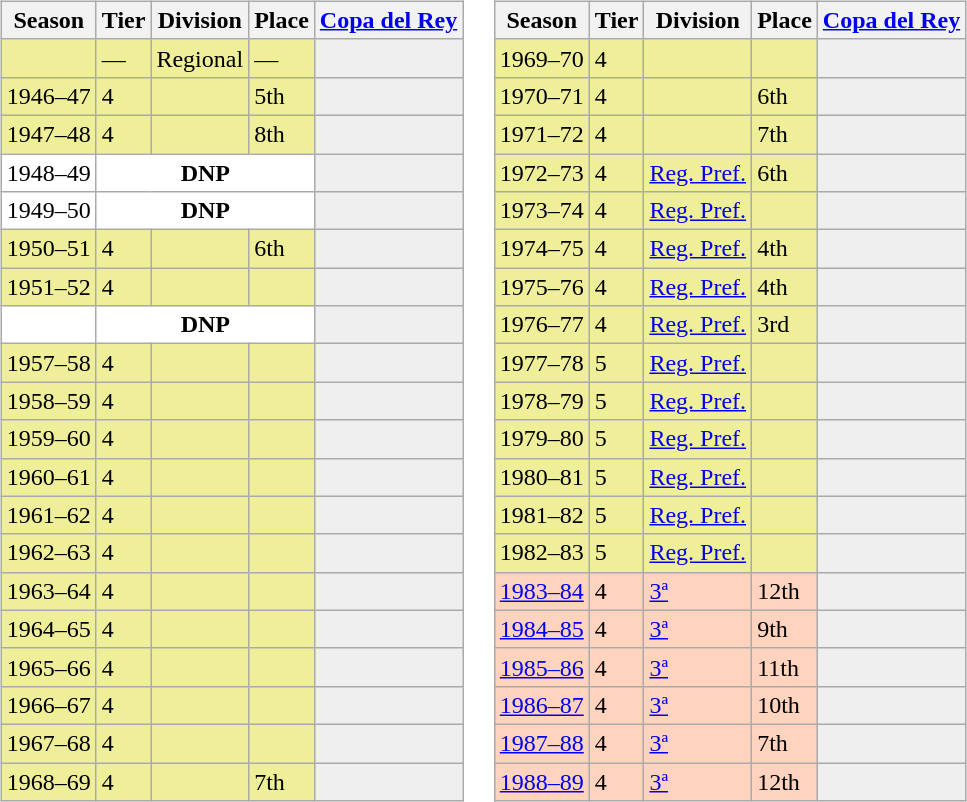<table>
<tr>
<td valign="top" width=0%><br><table class="wikitable">
<tr style="background:#f0f6fa;">
<th>Season</th>
<th>Tier</th>
<th>Division</th>
<th>Place</th>
<th><a href='#'>Copa del Rey</a></th>
</tr>
<tr>
<td style="background:#EFEF99;"></td>
<td style="background:#EFEF99;">—</td>
<td style="background:#EFEF99;">Regional</td>
<td style="background:#EFEF99;">—</td>
<th style="background:#efefef;"></th>
</tr>
<tr>
<td style="background:#EFEF99;">1946–47</td>
<td style="background:#EFEF99;">4</td>
<td style="background:#EFEF99;"></td>
<td style="background:#EFEF99;">5th</td>
<th style="background:#efefef;"></th>
</tr>
<tr>
<td style="background:#EFEF99;">1947–48</td>
<td style="background:#EFEF99;">4</td>
<td style="background:#EFEF99;"></td>
<td style="background:#EFEF99;">8th</td>
<th style="background:#efefef;"></th>
</tr>
<tr>
<td style="background:#FFFFFF;">1948–49</td>
<th style="background:#FFFFFF;" colspan="3">DNP</th>
<th style="background:#efefef;"></th>
</tr>
<tr>
<td style="background:#FFFFFF;">1949–50</td>
<th style="background:#FFFFFF;" colspan="3">DNP</th>
<th style="background:#efefef;"></th>
</tr>
<tr>
<td style="background:#EFEF99;">1950–51</td>
<td style="background:#EFEF99;">4</td>
<td style="background:#EFEF99;"></td>
<td style="background:#EFEF99;">6th</td>
<th style="background:#efefef;"></th>
</tr>
<tr>
<td style="background:#EFEF99;">1951–52</td>
<td style="background:#EFEF99;">4</td>
<td style="background:#EFEF99;"></td>
<td style="background:#EFEF99;"></td>
<th style="background:#efefef;"></th>
</tr>
<tr>
<td style="background:#FFFFFF;"></td>
<th style="background:#FFFFFF;" colspan="3">DNP</th>
<th style="background:#efefef;"></th>
</tr>
<tr>
<td style="background:#EFEF99;">1957–58</td>
<td style="background:#EFEF99;">4</td>
<td style="background:#EFEF99;"></td>
<td style="background:#EFEF99;"></td>
<th style="background:#efefef;"></th>
</tr>
<tr>
<td style="background:#EFEF99;">1958–59</td>
<td style="background:#EFEF99;">4</td>
<td style="background:#EFEF99;"></td>
<td style="background:#EFEF99;"></td>
<th style="background:#efefef;"></th>
</tr>
<tr>
<td style="background:#EFEF99;">1959–60</td>
<td style="background:#EFEF99;">4</td>
<td style="background:#EFEF99;"></td>
<td style="background:#EFEF99;"></td>
<th style="background:#efefef;"></th>
</tr>
<tr>
<td style="background:#EFEF99;">1960–61</td>
<td style="background:#EFEF99;">4</td>
<td style="background:#EFEF99;"></td>
<td style="background:#EFEF99;"></td>
<th style="background:#efefef;"></th>
</tr>
<tr>
<td style="background:#EFEF99;">1961–62</td>
<td style="background:#EFEF99;">4</td>
<td style="background:#EFEF99;"></td>
<td style="background:#EFEF99;"></td>
<th style="background:#efefef;"></th>
</tr>
<tr>
<td style="background:#EFEF99;">1962–63</td>
<td style="background:#EFEF99;">4</td>
<td style="background:#EFEF99;"></td>
<td style="background:#EFEF99;"></td>
<th style="background:#efefef;"></th>
</tr>
<tr>
<td style="background:#EFEF99;">1963–64</td>
<td style="background:#EFEF99;">4</td>
<td style="background:#EFEF99;"></td>
<td style="background:#EFEF99;"></td>
<th style="background:#efefef;"></th>
</tr>
<tr>
<td style="background:#EFEF99;">1964–65</td>
<td style="background:#EFEF99;">4</td>
<td style="background:#EFEF99;"></td>
<td style="background:#EFEF99;"></td>
<th style="background:#efefef;"></th>
</tr>
<tr>
<td style="background:#EFEF99;">1965–66</td>
<td style="background:#EFEF99;">4</td>
<td style="background:#EFEF99;"></td>
<td style="background:#EFEF99;"></td>
<th style="background:#efefef;"></th>
</tr>
<tr>
<td style="background:#EFEF99;">1966–67</td>
<td style="background:#EFEF99;">4</td>
<td style="background:#EFEF99;"></td>
<td style="background:#EFEF99;"></td>
<th style="background:#efefef;"></th>
</tr>
<tr>
<td style="background:#EFEF99;">1967–68</td>
<td style="background:#EFEF99;">4</td>
<td style="background:#EFEF99;"></td>
<td style="background:#EFEF99;"></td>
<th style="background:#efefef;"></th>
</tr>
<tr>
<td style="background:#EFEF99;">1968–69</td>
<td style="background:#EFEF99;">4</td>
<td style="background:#EFEF99;"></td>
<td style="background:#EFEF99;">7th</td>
<th style="background:#efefef;"></th>
</tr>
</table>
</td>
<td valign="top" width=51%><br><table class="wikitable">
<tr style="background:#f0f6fa;">
<th>Season</th>
<th>Tier</th>
<th>Division</th>
<th>Place</th>
<th><a href='#'>Copa del Rey</a></th>
</tr>
<tr>
<td style="background:#EFEF99;">1969–70</td>
<td style="background:#EFEF99;">4</td>
<td style="background:#EFEF99;"></td>
<td style="background:#EFEF99;"></td>
<th style="background:#efefef;"></th>
</tr>
<tr>
<td style="background:#EFEF99;">1970–71</td>
<td style="background:#EFEF99;">4</td>
<td style="background:#EFEF99;"></td>
<td style="background:#EFEF99;">6th</td>
<th style="background:#efefef;"></th>
</tr>
<tr>
<td style="background:#EFEF99;">1971–72</td>
<td style="background:#EFEF99;">4</td>
<td style="background:#EFEF99;"></td>
<td style="background:#EFEF99;">7th</td>
<th style="background:#efefef;"></th>
</tr>
<tr>
<td style="background:#EFEF99;">1972–73</td>
<td style="background:#EFEF99;">4</td>
<td style="background:#EFEF99;"><a href='#'>Reg. Pref.</a></td>
<td style="background:#EFEF99;">6th</td>
<th style="background:#efefef;"></th>
</tr>
<tr>
<td style="background:#EFEF99;">1973–74</td>
<td style="background:#EFEF99;">4</td>
<td style="background:#EFEF99;"><a href='#'>Reg. Pref.</a></td>
<td style="background:#EFEF99;"></td>
<th style="background:#efefef;"></th>
</tr>
<tr>
<td style="background:#EFEF99;">1974–75</td>
<td style="background:#EFEF99;">4</td>
<td style="background:#EFEF99;"><a href='#'>Reg. Pref.</a></td>
<td style="background:#EFEF99;">4th</td>
<th style="background:#efefef;"></th>
</tr>
<tr>
<td style="background:#EFEF99;">1975–76</td>
<td style="background:#EFEF99;">4</td>
<td style="background:#EFEF99;"><a href='#'>Reg. Pref.</a></td>
<td style="background:#EFEF99;">4th</td>
<th style="background:#efefef;"></th>
</tr>
<tr>
<td style="background:#EFEF99;">1976–77</td>
<td style="background:#EFEF99;">4</td>
<td style="background:#EFEF99;"><a href='#'>Reg. Pref.</a></td>
<td style="background:#EFEF99;">3rd</td>
<th style="background:#efefef;"></th>
</tr>
<tr>
<td style="background:#EFEF99;">1977–78</td>
<td style="background:#EFEF99;">5</td>
<td style="background:#EFEF99;"><a href='#'>Reg. Pref.</a></td>
<td style="background:#EFEF99;"></td>
<th style="background:#efefef;"></th>
</tr>
<tr>
<td style="background:#EFEF99;">1978–79</td>
<td style="background:#EFEF99;">5</td>
<td style="background:#EFEF99;"><a href='#'>Reg. Pref.</a></td>
<td style="background:#EFEF99;"></td>
<th style="background:#efefef;"></th>
</tr>
<tr>
<td style="background:#EFEF99;">1979–80</td>
<td style="background:#EFEF99;">5</td>
<td style="background:#EFEF99;"><a href='#'>Reg. Pref.</a></td>
<td style="background:#EFEF99;"></td>
<th style="background:#efefef;"></th>
</tr>
<tr>
<td style="background:#EFEF99;">1980–81</td>
<td style="background:#EFEF99;">5</td>
<td style="background:#EFEF99;"><a href='#'>Reg. Pref.</a></td>
<td style="background:#EFEF99;"></td>
<th style="background:#efefef;"></th>
</tr>
<tr>
<td style="background:#EFEF99;">1981–82</td>
<td style="background:#EFEF99;">5</td>
<td style="background:#EFEF99;"><a href='#'>Reg. Pref.</a></td>
<td style="background:#EFEF99;"></td>
<th style="background:#efefef;"></th>
</tr>
<tr>
<td style="background:#EFEF99;">1982–83</td>
<td style="background:#EFEF99;">5</td>
<td style="background:#EFEF99;"><a href='#'>Reg. Pref.</a></td>
<td style="background:#EFEF99;"></td>
<th style="background:#efefef;"></th>
</tr>
<tr>
<td style="background:#FFD3BD;"><a href='#'>1983–84</a></td>
<td style="background:#FFD3BD;">4</td>
<td style="background:#FFD3BD;"><a href='#'>3ª</a></td>
<td style="background:#FFD3BD;">12th</td>
<th style="background:#efefef;"></th>
</tr>
<tr>
<td style="background:#FFD3BD;"><a href='#'>1984–85</a></td>
<td style="background:#FFD3BD;">4</td>
<td style="background:#FFD3BD;"><a href='#'>3ª</a></td>
<td style="background:#FFD3BD;">9th</td>
<th style="background:#efefef;"></th>
</tr>
<tr>
<td style="background:#FFD3BD;"><a href='#'>1985–86</a></td>
<td style="background:#FFD3BD;">4</td>
<td style="background:#FFD3BD;"><a href='#'>3ª</a></td>
<td style="background:#FFD3BD;">11th</td>
<th style="background:#efefef;"></th>
</tr>
<tr>
<td style="background:#FFD3BD;"><a href='#'>1986–87</a></td>
<td style="background:#FFD3BD;">4</td>
<td style="background:#FFD3BD;"><a href='#'>3ª</a></td>
<td style="background:#FFD3BD;">10th</td>
<th style="background:#efefef;"></th>
</tr>
<tr>
<td style="background:#FFD3BD;"><a href='#'>1987–88</a></td>
<td style="background:#FFD3BD;">4</td>
<td style="background:#FFD3BD;"><a href='#'>3ª</a></td>
<td style="background:#FFD3BD;">7th</td>
<td style="background:#efefef;"></td>
</tr>
<tr>
<td style="background:#FFD3BD;"><a href='#'>1988–89</a></td>
<td style="background:#FFD3BD;">4</td>
<td style="background:#FFD3BD;"><a href='#'>3ª</a></td>
<td style="background:#FFD3BD;">12th</td>
<th style="background:#efefef;"></th>
</tr>
</table>
</td>
</tr>
</table>
